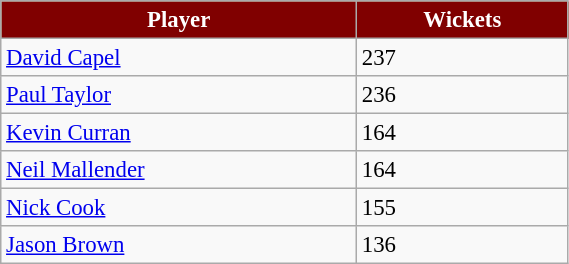<table class="wikitable" style="font-size:95%;" width="30%">
<tr bgcolor=#bdb76b>
<th style="background: maroon; color:white" align=right>Player</th>
<th style="background: maroon; color:white" align=right>Wickets</th>
</tr>
<tr>
<td><a href='#'>David Capel</a></td>
<td>237</td>
</tr>
<tr>
<td><a href='#'>Paul Taylor</a></td>
<td>236</td>
</tr>
<tr>
<td><a href='#'>Kevin Curran</a></td>
<td>164</td>
</tr>
<tr>
<td><a href='#'>Neil Mallender</a></td>
<td>164</td>
</tr>
<tr>
<td><a href='#'>Nick Cook</a></td>
<td>155</td>
</tr>
<tr>
<td><a href='#'>Jason Brown</a></td>
<td>136</td>
</tr>
</table>
